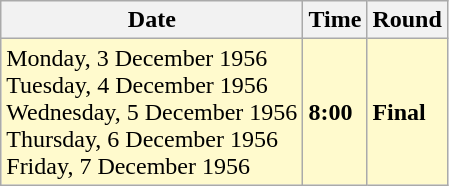<table class="wikitable">
<tr>
<th>Date</th>
<th>Time</th>
<th>Round</th>
</tr>
<tr style=background:lemonchiffon>
<td>Monday, 3 December 1956<br>Tuesday, 4 December 1956<br>Wednesday, 5 December 1956<br>Thursday, 6 December 1956<br>Friday, 7 December 1956</td>
<td><strong>8:00</strong></td>
<td><strong>Final</strong></td>
</tr>
</table>
